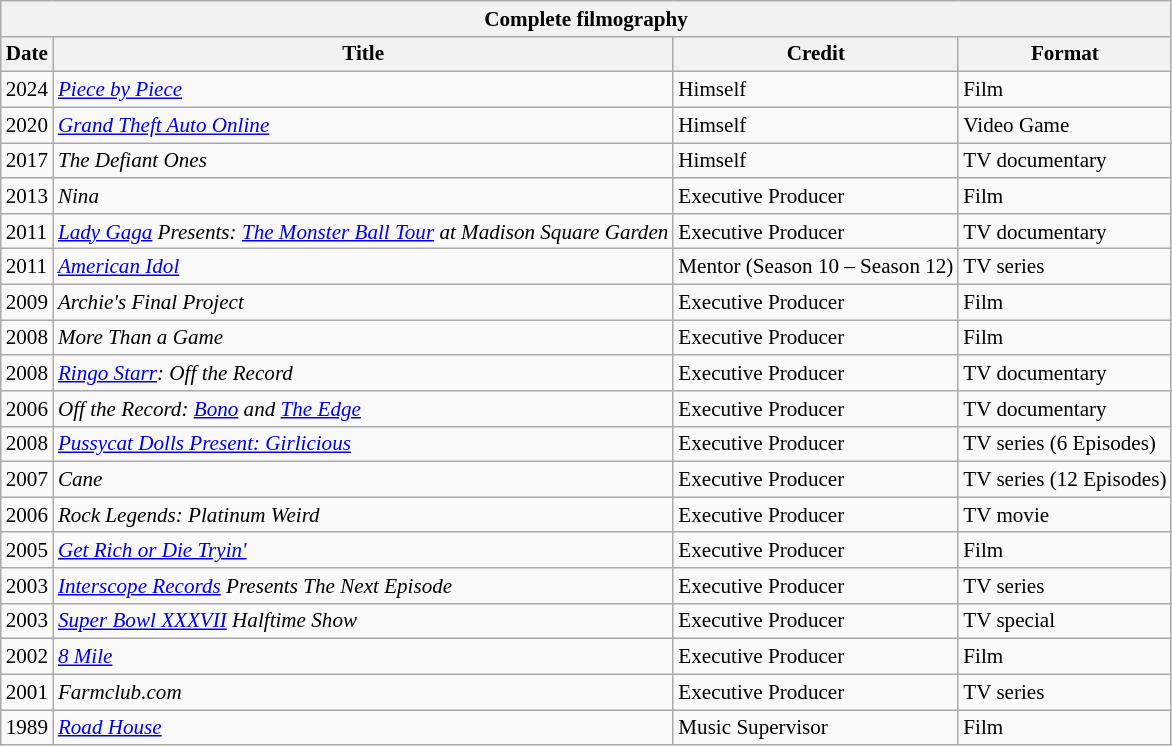<table class="wikitable sortable collapsible collapsed" style="font-size:88%; min-width:50em">
<tr>
<th colspan=4>Complete filmography</th>
</tr>
<tr>
<th>Date</th>
<th>Title</th>
<th>Credit</th>
<th>Format</th>
</tr>
<tr>
<td>2024</td>
<td><em><a href='#'>Piece by Piece</a></em></td>
<td>Himself</td>
<td>Film</td>
</tr>
<tr>
<td>2020</td>
<td><em><a href='#'>Grand Theft Auto Online</a></em></td>
<td>Himself</td>
<td>Video Game</td>
</tr>
<tr>
<td>2017</td>
<td><em>The Defiant Ones</em></td>
<td>Himself</td>
<td>TV documentary</td>
</tr>
<tr>
<td>2013</td>
<td><em>Nina</em></td>
<td>Executive Producer</td>
<td>Film</td>
</tr>
<tr>
<td>2011</td>
<td><em><a href='#'>Lady Gaga</a> Presents: <a href='#'>The Monster Ball Tour</a> at Madison Square Garden</em></td>
<td>Executive Producer</td>
<td>TV documentary</td>
</tr>
<tr>
<td>2011</td>
<td><em><a href='#'>American Idol</a></em></td>
<td>Mentor (Season 10 – Season 12)</td>
<td>TV series</td>
</tr>
<tr>
<td>2009</td>
<td><em>Archie's Final Project</em></td>
<td>Executive Producer</td>
<td>Film</td>
</tr>
<tr>
<td>2008</td>
<td><em>More Than a Game</em></td>
<td>Executive Producer</td>
<td>Film</td>
</tr>
<tr>
<td>2008</td>
<td><em><a href='#'>Ringo Starr</a>: Off the Record</em></td>
<td>Executive Producer</td>
<td>TV documentary</td>
</tr>
<tr>
<td>2006</td>
<td><em>Off the Record: <a href='#'>Bono</a> and <a href='#'>The Edge</a></em></td>
<td>Executive Producer</td>
<td>TV documentary</td>
</tr>
<tr>
<td>2008</td>
<td><em><a href='#'>Pussycat Dolls Present: Girlicious</a></em></td>
<td>Executive Producer</td>
<td>TV series (6 Episodes)</td>
</tr>
<tr>
<td>2007</td>
<td><em>Cane</em></td>
<td>Executive Producer</td>
<td>TV series (12 Episodes)</td>
</tr>
<tr>
<td>2006</td>
<td><em>Rock Legends: Platinum Weird</em></td>
<td>Executive Producer</td>
<td>TV movie</td>
</tr>
<tr>
<td>2005</td>
<td><em><a href='#'>Get Rich or Die Tryin'</a></em></td>
<td>Executive Producer</td>
<td>Film</td>
</tr>
<tr>
<td>2003</td>
<td><em><a href='#'>Interscope Records</a> Presents The Next Episode</em></td>
<td>Executive Producer</td>
<td>TV series</td>
</tr>
<tr>
<td>2003</td>
<td><em><a href='#'>Super Bowl XXXVII</a> Halftime Show</em></td>
<td>Executive Producer</td>
<td>TV special</td>
</tr>
<tr>
<td>2002</td>
<td><em><a href='#'>8 Mile</a></em></td>
<td>Executive Producer</td>
<td>Film</td>
</tr>
<tr>
<td>2001</td>
<td><em>Farmclub.com</em></td>
<td>Executive Producer</td>
<td>TV series</td>
</tr>
<tr>
<td>1989</td>
<td><em><a href='#'>Road House</a></em></td>
<td>Music Supervisor</td>
<td>Film</td>
</tr>
</table>
